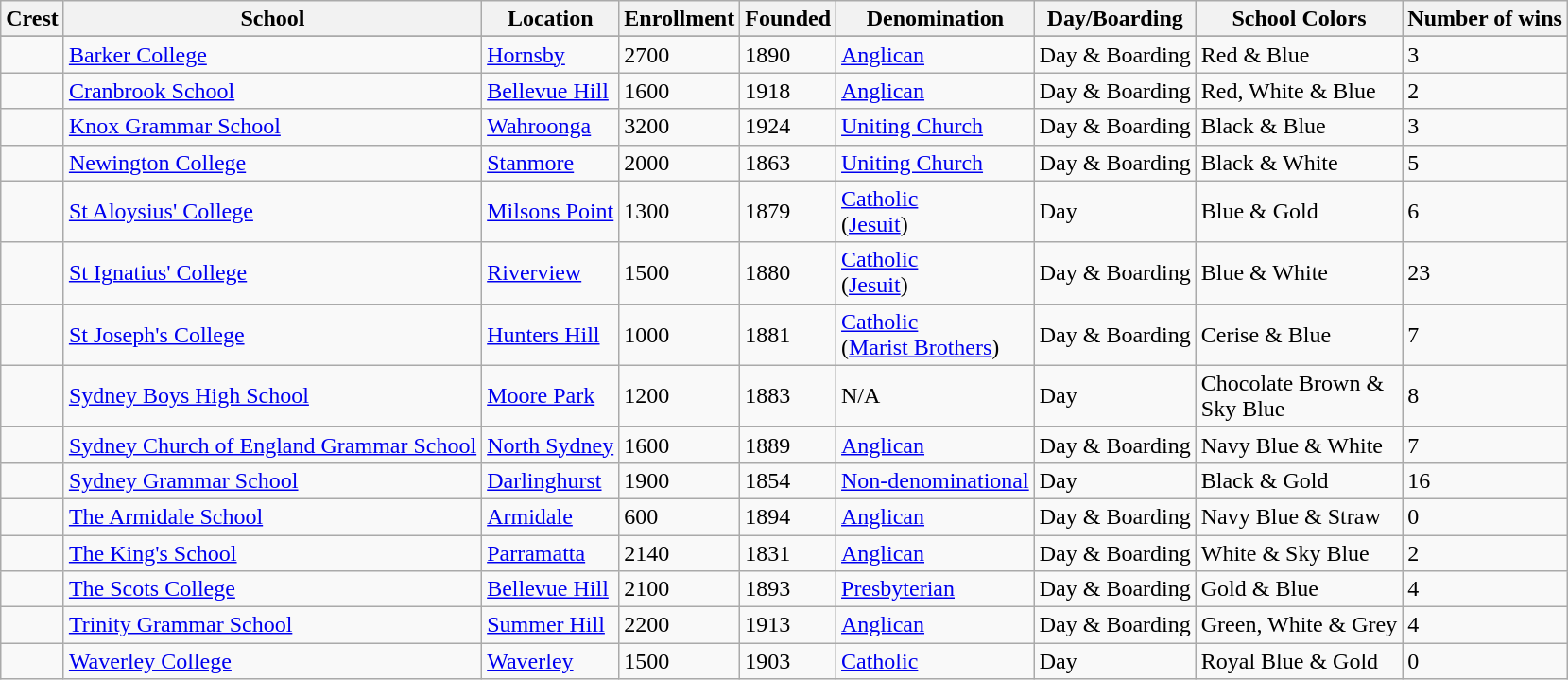<table class="wikitable">
<tr>
<th>Crest</th>
<th>School</th>
<th>Location</th>
<th>Enrollment</th>
<th>Founded</th>
<th>Denomination</th>
<th>Day/Boarding</th>
<th>School Colors</th>
<th>Number of wins</th>
</tr>
<tr>
</tr>
<tr>
<td></td>
<td><a href='#'>Barker College</a></td>
<td><a href='#'>Hornsby</a></td>
<td>2700</td>
<td>1890</td>
<td><a href='#'>Anglican</a></td>
<td>Day & Boarding</td>
<td>Red & Blue</td>
<td>3</td>
</tr>
<tr>
<td></td>
<td><a href='#'>Cranbrook School</a></td>
<td><a href='#'>Bellevue Hill</a></td>
<td>1600</td>
<td>1918</td>
<td><a href='#'>Anglican</a></td>
<td>Day & Boarding</td>
<td>Red, White & Blue</td>
<td>2</td>
</tr>
<tr>
<td></td>
<td><a href='#'>Knox Grammar School</a></td>
<td><a href='#'>Wahroonga</a></td>
<td>3200</td>
<td>1924</td>
<td><a href='#'>Uniting Church</a></td>
<td>Day & Boarding</td>
<td>Black & Blue</td>
<td>3</td>
</tr>
<tr>
<td></td>
<td><a href='#'>Newington College</a></td>
<td><a href='#'>Stanmore</a></td>
<td>2000</td>
<td>1863</td>
<td><a href='#'>Uniting Church</a></td>
<td>Day & Boarding</td>
<td>Black & White</td>
<td>5</td>
</tr>
<tr>
<td></td>
<td><a href='#'>St Aloysius' College</a></td>
<td><a href='#'>Milsons Point</a></td>
<td>1300</td>
<td>1879</td>
<td><a href='#'>Catholic</a><br>(<a href='#'>Jesuit</a>)</td>
<td>Day</td>
<td>Blue & Gold</td>
<td>6</td>
</tr>
<tr>
<td></td>
<td><a href='#'>St Ignatius' College</a></td>
<td><a href='#'>Riverview</a></td>
<td>1500</td>
<td>1880</td>
<td><a href='#'>Catholic</a><br>(<a href='#'>Jesuit</a>)</td>
<td>Day & Boarding</td>
<td>Blue & White</td>
<td>23</td>
</tr>
<tr>
<td></td>
<td><a href='#'>St Joseph's College</a></td>
<td><a href='#'>Hunters Hill</a></td>
<td>1000</td>
<td>1881</td>
<td><a href='#'>Catholic</a><br>(<a href='#'>Marist Brothers</a>)</td>
<td>Day & Boarding</td>
<td>Cerise & Blue</td>
<td>7</td>
</tr>
<tr>
<td></td>
<td><a href='#'>Sydney Boys High School</a></td>
<td><a href='#'>Moore Park</a></td>
<td>1200</td>
<td>1883</td>
<td>N/A</td>
<td>Day</td>
<td>Chocolate Brown &<br>Sky Blue</td>
<td>8</td>
</tr>
<tr>
<td></td>
<td><a href='#'>Sydney Church of England Grammar School</a></td>
<td><a href='#'>North Sydney</a></td>
<td>1600</td>
<td>1889</td>
<td><a href='#'>Anglican</a></td>
<td>Day & Boarding</td>
<td>Navy Blue & White</td>
<td>7</td>
</tr>
<tr>
<td></td>
<td><a href='#'>Sydney Grammar School</a></td>
<td><a href='#'>Darlinghurst</a></td>
<td>1900</td>
<td>1854</td>
<td><a href='#'>Non-denominational</a></td>
<td>Day</td>
<td>Black & Gold</td>
<td>16</td>
</tr>
<tr>
<td></td>
<td><a href='#'>The Armidale School</a></td>
<td><a href='#'>Armidale</a></td>
<td>600</td>
<td>1894</td>
<td><a href='#'>Anglican</a></td>
<td>Day & Boarding</td>
<td>Navy Blue & Straw</td>
<td>0</td>
</tr>
<tr>
<td></td>
<td><a href='#'>The King's School</a></td>
<td><a href='#'>Parramatta</a></td>
<td>2140</td>
<td>1831</td>
<td><a href='#'>Anglican</a></td>
<td>Day & Boarding</td>
<td>White & Sky Blue</td>
<td>2</td>
</tr>
<tr>
<td></td>
<td><a href='#'>The Scots College</a></td>
<td><a href='#'>Bellevue Hill</a></td>
<td>2100</td>
<td>1893</td>
<td><a href='#'>Presbyterian</a></td>
<td>Day & Boarding</td>
<td>Gold & Blue</td>
<td>4</td>
</tr>
<tr>
<td></td>
<td><a href='#'>Trinity Grammar School</a></td>
<td><a href='#'>Summer Hill</a></td>
<td>2200</td>
<td>1913</td>
<td><a href='#'>Anglican</a></td>
<td>Day & Boarding</td>
<td>Green, White & Grey</td>
<td>4</td>
</tr>
<tr>
<td></td>
<td><a href='#'>Waverley College</a></td>
<td><a href='#'>Waverley</a></td>
<td>1500</td>
<td>1903</td>
<td><a href='#'>Catholic</a></td>
<td>Day</td>
<td>Royal Blue & Gold</td>
<td>0</td>
</tr>
</table>
